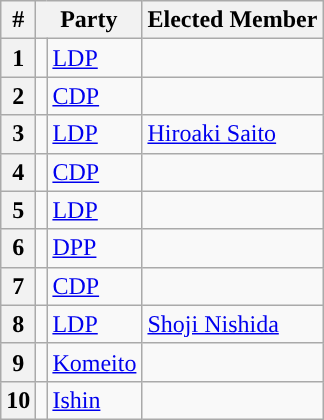<table class="wikitable">
<tr>
<th>#</th>
<th colspan=2>Party</th>
<th>Elected Member</th>
</tr>
<tr>
<th>1</th>
<td style="background:"></td>
<td><a href='#'>LDP</a></td>
<td></td>
</tr>
<tr>
<th>2</th>
<td style="background:"></td>
<td><a href='#'>CDP</a></td>
<td></td>
</tr>
<tr>
<th>3</th>
<td style="background:"></td>
<td><a href='#'>LDP</a></td>
<td><a href='#'>Hiroaki Saito</a></td>
</tr>
<tr>
<th>4</th>
<td style="background:"></td>
<td><a href='#'>CDP</a></td>
<td></td>
</tr>
<tr>
<th>5</th>
<td style="background:"></td>
<td><a href='#'>LDP</a></td>
<td></td>
</tr>
<tr>
<th>6</th>
<td style="background:"></td>
<td><a href='#'>DPP</a></td>
<td></td>
</tr>
<tr>
<th>7</th>
<td style="background:"></td>
<td><a href='#'>CDP</a></td>
<td></td>
</tr>
<tr>
<th>8</th>
<td style="background:"></td>
<td><a href='#'>LDP</a></td>
<td><a href='#'>Shoji Nishida</a></td>
</tr>
<tr>
<th>9</th>
<td style="background:"></td>
<td><a href='#'>Komeito</a></td>
<td></td>
</tr>
<tr>
<th>10</th>
<td style="background:"></td>
<td><a href='#'>Ishin</a></td>
<td></td>
</tr>
</table>
